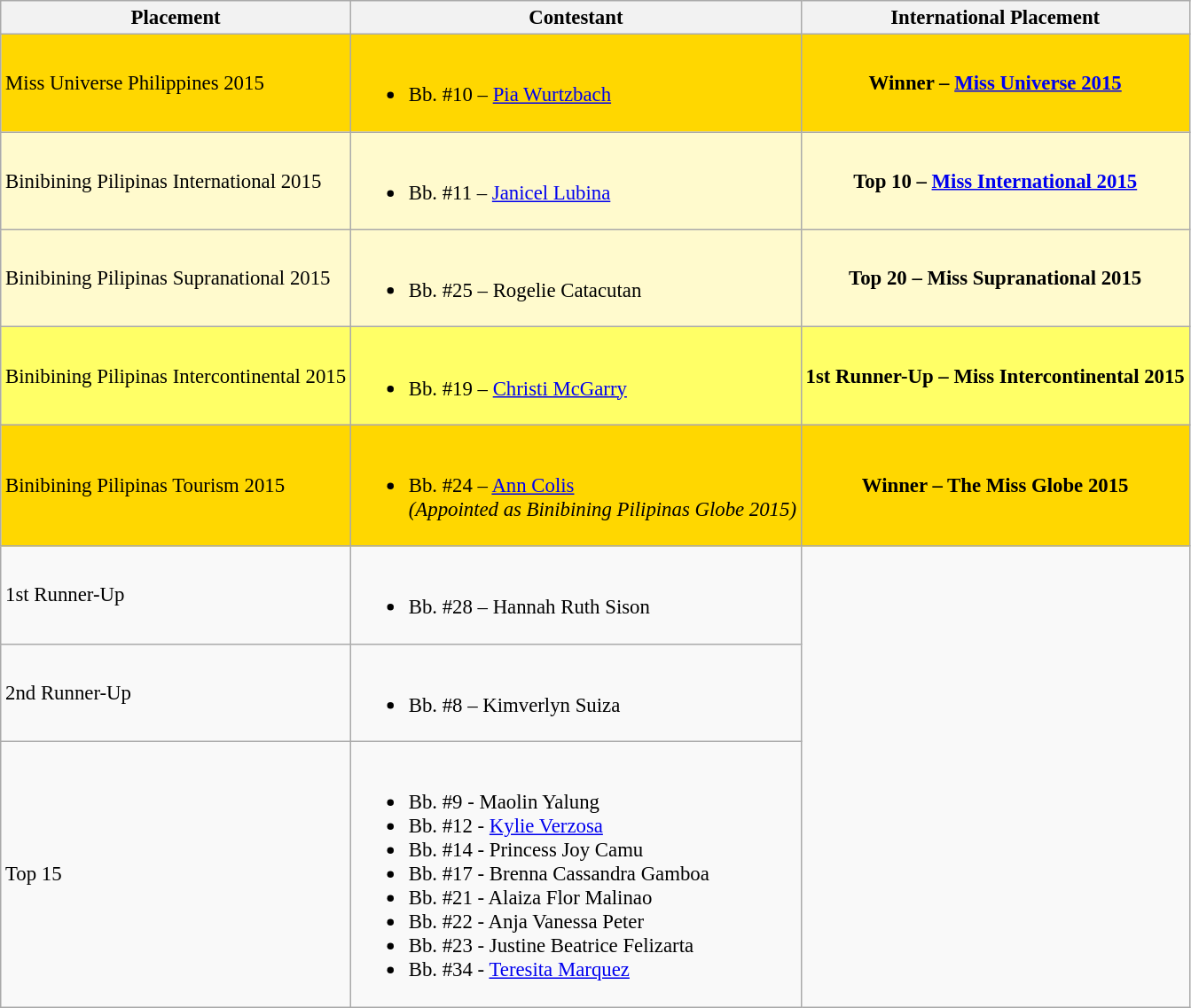<table class="wikitable sortable" style="font-size: 95%;">
<tr>
<th>Placement</th>
<th>Contestant</th>
<th>International Placement</th>
</tr>
<tr>
<td style="background:gold;">Miss Universe Philippines 2015</td>
<td style="background:gold;"><br><ul><li>Bb. #10 – <a href='#'>Pia Wurtzbach</a></li></ul></td>
<th style="background:gold;">Winner – <a href='#'>Miss Universe 2015</a></th>
</tr>
<tr>
<td style="background:#FFFACD;">Binibining Pilipinas  International 2015</td>
<td style="background:#FFFACD;"><br><ul><li>Bb. #11 – <a href='#'>Janicel Lubina</a></li></ul></td>
<th style="background:#FFFACD;">Top 10 – <a href='#'>Miss International 2015</a></th>
</tr>
<tr>
<td style="background:#FFFACD;">Binibining Pilipinas  Supranational 2015</td>
<td style="background:#FFFACD;"><br><ul><li>Bb. #25 – Rogelie Catacutan</li></ul></td>
<th style="background:#FFFACD;">Top 20 – Miss Supranational 2015</th>
</tr>
<tr>
<td style="background:#ff6;">Binibining Pilipinas Intercontinental 2015</td>
<td style="background:#ff6;"><br><ul><li>Bb. #19 – <a href='#'>Christi McGarry</a></li></ul></td>
<th style="background:#ff6;">1st Runner-Up – Miss Intercontinental 2015</th>
</tr>
<tr>
<td style="background:gold;">Binibining Pilipinas  Tourism 2015</td>
<td style="background:gold;"><br><ul><li>Bb. #24 – <a href='#'>Ann Colis</a><br><em>(Appointed as Binibining Pilipinas Globe 2015)</em></li></ul></td>
<th style="background:gold;">Winner – The Miss Globe 2015</th>
</tr>
<tr>
<td>1st Runner-Up</td>
<td><br><ul><li>Bb. #28 – Hannah Ruth Sison</li></ul></td>
</tr>
<tr>
<td>2nd Runner-Up</td>
<td><br><ul><li>Bb. #8 – Kimverlyn Suiza</li></ul></td>
</tr>
<tr>
<td>Top 15</td>
<td><br><ul><li>Bb. #9 - Maolin Yalung</li><li>Bb. #12 - <a href='#'>Kylie Verzosa</a></li><li>Bb. #14 - Princess Joy Camu</li><li>Bb. #17 - Brenna Cassandra Gamboa</li><li>Bb. #21 - Alaiza Flor Malinao</li><li>Bb. #22 - Anja Vanessa Peter</li><li>Bb. #23 - Justine Beatrice Felizarta</li><li>Bb. #34 - <a href='#'>Teresita Marquez</a></li></ul></td>
</tr>
</table>
